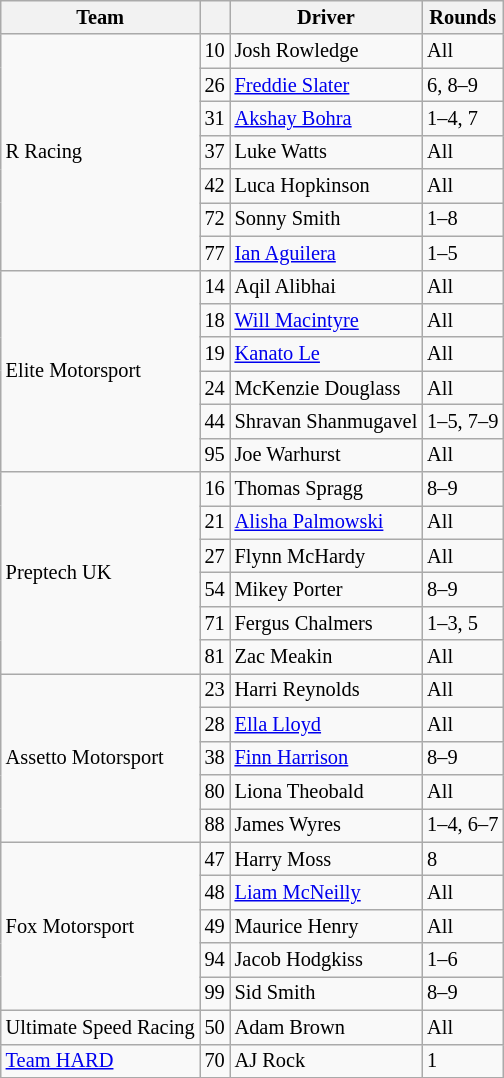<table class="wikitable" style="font-size: 85%">
<tr>
<th>Team</th>
<th></th>
<th>Driver</th>
<th>Rounds</th>
</tr>
<tr>
<td rowspan=7>R Racing</td>
<td align=center>10</td>
<td> Josh Rowledge</td>
<td>All</td>
</tr>
<tr>
<td align=center>26</td>
<td> <a href='#'>Freddie Slater</a></td>
<td>6, 8–9</td>
</tr>
<tr>
<td align=center>31</td>
<td> <a href='#'>Akshay Bohra</a></td>
<td nowrap>1–4, 7</td>
</tr>
<tr>
<td align=center>37</td>
<td> Luke Watts</td>
<td>All</td>
</tr>
<tr>
<td align=center>42</td>
<td> Luca Hopkinson</td>
<td>All</td>
</tr>
<tr>
<td align=center>72</td>
<td> Sonny Smith</td>
<td>1–8</td>
</tr>
<tr>
<td align=center>77</td>
<td> <a href='#'>Ian Aguilera</a></td>
<td>1–5</td>
</tr>
<tr>
<td rowspan=6>Elite Motorsport</td>
<td align=center>14</td>
<td> Aqil Alibhai</td>
<td>All</td>
</tr>
<tr>
<td align=center>18</td>
<td> <a href='#'>Will Macintyre</a></td>
<td>All</td>
</tr>
<tr>
<td align=center>19</td>
<td> <a href='#'>Kanato Le</a></td>
<td>All</td>
</tr>
<tr>
<td align=center>24</td>
<td> McKenzie Douglass</td>
<td>All</td>
</tr>
<tr>
<td align=center>44</td>
<td nowrap> Shravan Shanmugavel</td>
<td nowrap>1–5, 7–9</td>
</tr>
<tr>
<td align=center>95</td>
<td> Joe Warhurst</td>
<td>All</td>
</tr>
<tr>
<td rowspan=6>Preptech UK</td>
<td align=center>16</td>
<td> Thomas Spragg</td>
<td>8–9</td>
</tr>
<tr>
<td align=center>21</td>
<td> <a href='#'>Alisha Palmowski</a></td>
<td>All</td>
</tr>
<tr>
<td align=center>27</td>
<td> Flynn McHardy</td>
<td>All</td>
</tr>
<tr>
<td align=center>54</td>
<td> Mikey Porter</td>
<td>8–9</td>
</tr>
<tr>
<td align=center>71</td>
<td> Fergus Chalmers</td>
<td>1–3, 5</td>
</tr>
<tr>
<td align=center>81</td>
<td> Zac Meakin</td>
<td>All</td>
</tr>
<tr>
<td rowspan=5>Assetto Motorsport</td>
<td align=center>23</td>
<td> Harri Reynolds</td>
<td>All</td>
</tr>
<tr>
<td align=center>28</td>
<td> <a href='#'>Ella Lloyd</a></td>
<td>All</td>
</tr>
<tr>
<td align=center>38</td>
<td> <a href='#'>Finn Harrison</a></td>
<td>8–9</td>
</tr>
<tr>
<td align=center>80</td>
<td> Liona Theobald</td>
<td>All</td>
</tr>
<tr>
<td align=center>88</td>
<td> James Wyres</td>
<td>1–4, 6–7</td>
</tr>
<tr>
<td rowspan=5>Fox Motorsport</td>
<td align=center>47</td>
<td> Harry Moss</td>
<td>8</td>
</tr>
<tr>
<td align=center>48</td>
<td> <a href='#'>Liam McNeilly</a></td>
<td>All</td>
</tr>
<tr>
<td align=center>49</td>
<td> Maurice Henry</td>
<td>All</td>
</tr>
<tr>
<td align=center>94</td>
<td> Jacob Hodgkiss</td>
<td>1–6</td>
</tr>
<tr>
<td align=center>99</td>
<td> Sid Smith</td>
<td>8–9</td>
</tr>
<tr>
<td>Ultimate Speed Racing</td>
<td align=center>50</td>
<td> Adam Brown</td>
<td>All</td>
</tr>
<tr>
<td><a href='#'>Team HARD</a></td>
<td align=center>70</td>
<td> AJ Rock</td>
<td>1</td>
</tr>
</table>
